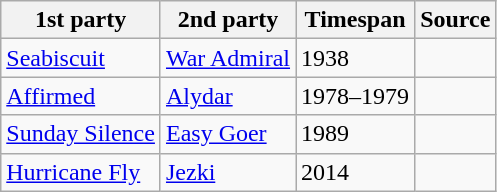<table class="wikitable">
<tr>
<th>1st party</th>
<th>2nd party</th>
<th>Timespan</th>
<th class="unsortable">Source</th>
</tr>
<tr>
<td><a href='#'>Seabiscuit</a></td>
<td><a href='#'>War Admiral</a></td>
<td>1938</td>
<td></td>
</tr>
<tr>
<td><a href='#'>Affirmed</a></td>
<td><a href='#'>Alydar</a></td>
<td>1978–1979</td>
<td></td>
</tr>
<tr>
<td><a href='#'>Sunday Silence</a></td>
<td><a href='#'>Easy Goer</a></td>
<td>1989</td>
<td></td>
</tr>
<tr>
<td><a href='#'>Hurricane Fly</a></td>
<td><a href='#'>Jezki</a></td>
<td>2014</td>
<td></td>
</tr>
</table>
